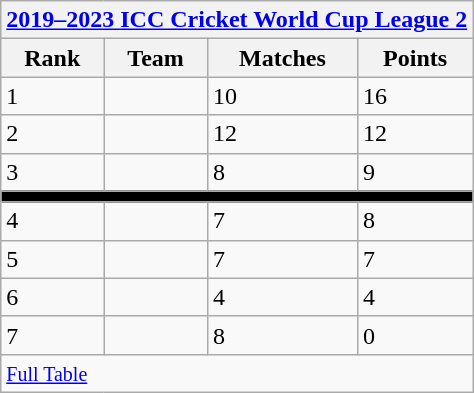<table class="wikitable" style="white-space: nowrap;" style="text-align:center">
<tr>
<th colspan="4"><a href='#'>2019–2023 ICC Cricket World Cup League 2</a></th>
</tr>
<tr>
<th>Rank</th>
<th>Team</th>
<th>Matches</th>
<th>Points</th>
</tr>
<tr>
<td>1</td>
<td style="text-align:left"></td>
<td>10</td>
<td>16</td>
</tr>
<tr>
<td>2</td>
<td style="text-align:left"></td>
<td>12</td>
<td>12</td>
</tr>
<tr>
<td>3</td>
<td style="text-align:left"></td>
<td>8</td>
<td>9</td>
</tr>
<tr>
<td colspan="4" style="background-color:#000"></td>
</tr>
<tr>
<td>4</td>
<td style="text-align:left"></td>
<td>7</td>
<td>8</td>
</tr>
<tr>
<td>5</td>
<td style="text-align:left"></td>
<td>7</td>
<td>7</td>
</tr>
<tr>
<td>6</td>
<td style="text-align:left"></td>
<td>4</td>
<td>4</td>
</tr>
<tr>
<td>7</td>
<td style="text-align:left"></td>
<td>8</td>
<td>0</td>
</tr>
<tr>
<td colspan="4"><small><a href='#'>Full Table</a></small></td>
</tr>
</table>
